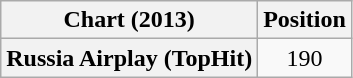<table class="wikitable plainrowheaders" style="text-align:center;">
<tr>
<th scope="col">Chart (2013)</th>
<th scope="col">Position</th>
</tr>
<tr>
<th scope="row">Russia Airplay (TopHit)</th>
<td>190</td>
</tr>
</table>
